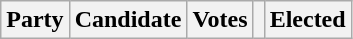<table class="wikitable">
<tr>
<th colspan="2">Party</th>
<th>Candidate</th>
<th>Votes</th>
<th></th>
<th>Elected<br>




</th>
</tr>
</table>
